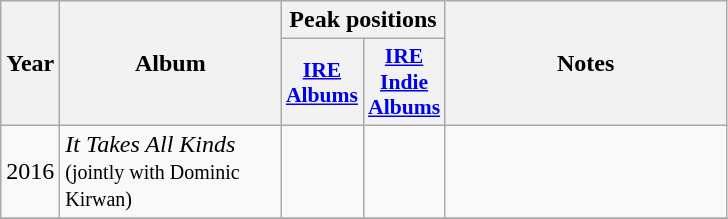<table class="wikitable">
<tr>
<th rowspan="2" style="text-align:center; width:10px;">Year</th>
<th rowspan="2" style="text-align:center; width:140px;">Album</th>
<th colspan="2" style="text-align:center; width:20px;">Peak positions</th>
<th rowspan="2" style="text-align:center; width:180px;">Notes</th>
</tr>
<tr>
<th scope="col" style="width:3em;font-size:90%;"><a href='#'>IRE <br>Albums</a><br></th>
<th scope="col" style="width:3em;font-size:90%;"><a href='#'>IRE <br>Indie <br>Albums</a></th>
</tr>
<tr>
<td style="text-align:center;">2016</td>
<td><em>It Takes All Kinds</em> <br><small>(jointly with Dominic Kirwan)</small></td>
<td style="text-align:center;"></td>
<td style="text-align:center;"></td>
<td><br></td>
</tr>
<tr>
</tr>
</table>
